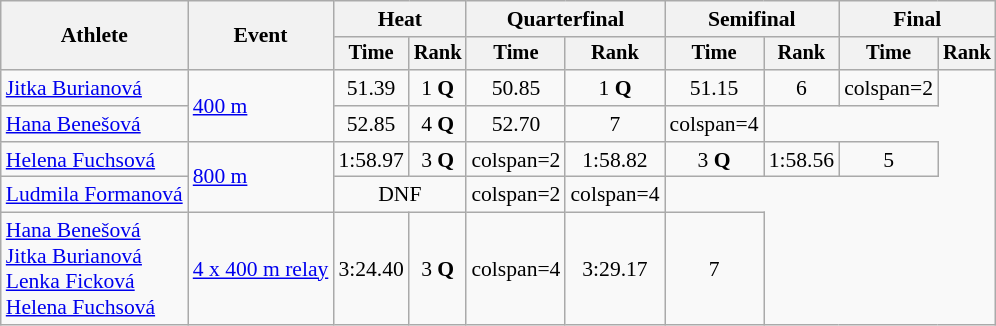<table class=wikitable style=font-size:90%;text-align:center>
<tr>
<th rowspan=2>Athlete</th>
<th rowspan=2>Event</th>
<th colspan=2>Heat</th>
<th colspan=2>Quarterfinal</th>
<th colspan=2>Semifinal</th>
<th colspan=2>Final</th>
</tr>
<tr style=font-size:95%>
<th>Time</th>
<th>Rank</th>
<th>Time</th>
<th>Rank</th>
<th>Time</th>
<th>Rank</th>
<th>Time</th>
<th>Rank</th>
</tr>
<tr>
<td align=left><a href='#'>Jitka Burianová</a></td>
<td align=left rowspan=2><a href='#'>400 m</a></td>
<td>51.39</td>
<td>1 <strong>Q</strong></td>
<td>50.85</td>
<td>1 <strong>Q</strong></td>
<td>51.15</td>
<td>6</td>
<td>colspan=2 </td>
</tr>
<tr>
<td align=left><a href='#'>Hana Benešová</a></td>
<td>52.85</td>
<td>4 <strong>Q</strong></td>
<td>52.70</td>
<td>7</td>
<td>colspan=4 </td>
</tr>
<tr>
<td align=left><a href='#'>Helena Fuchsová</a></td>
<td align=left rowspan=2><a href='#'>800 m</a></td>
<td>1:58.97</td>
<td>3 <strong>Q</strong></td>
<td>colspan=2 </td>
<td>1:58.82</td>
<td>3 <strong>Q</strong></td>
<td>1:58.56</td>
<td>5</td>
</tr>
<tr>
<td align=left><a href='#'>Ludmila Formanová</a></td>
<td colspan=2>DNF</td>
<td>colspan=2 </td>
<td>colspan=4 </td>
</tr>
<tr>
<td align=left><a href='#'>Hana Benešová</a><br><a href='#'>Jitka Burianová</a><br><a href='#'>Lenka Ficková</a><br><a href='#'>Helena Fuchsová</a></td>
<td align=left><a href='#'>4 x 400 m relay</a></td>
<td>3:24.40</td>
<td>3 <strong>Q</strong></td>
<td>colspan=4 </td>
<td>3:29.17</td>
<td>7</td>
</tr>
</table>
